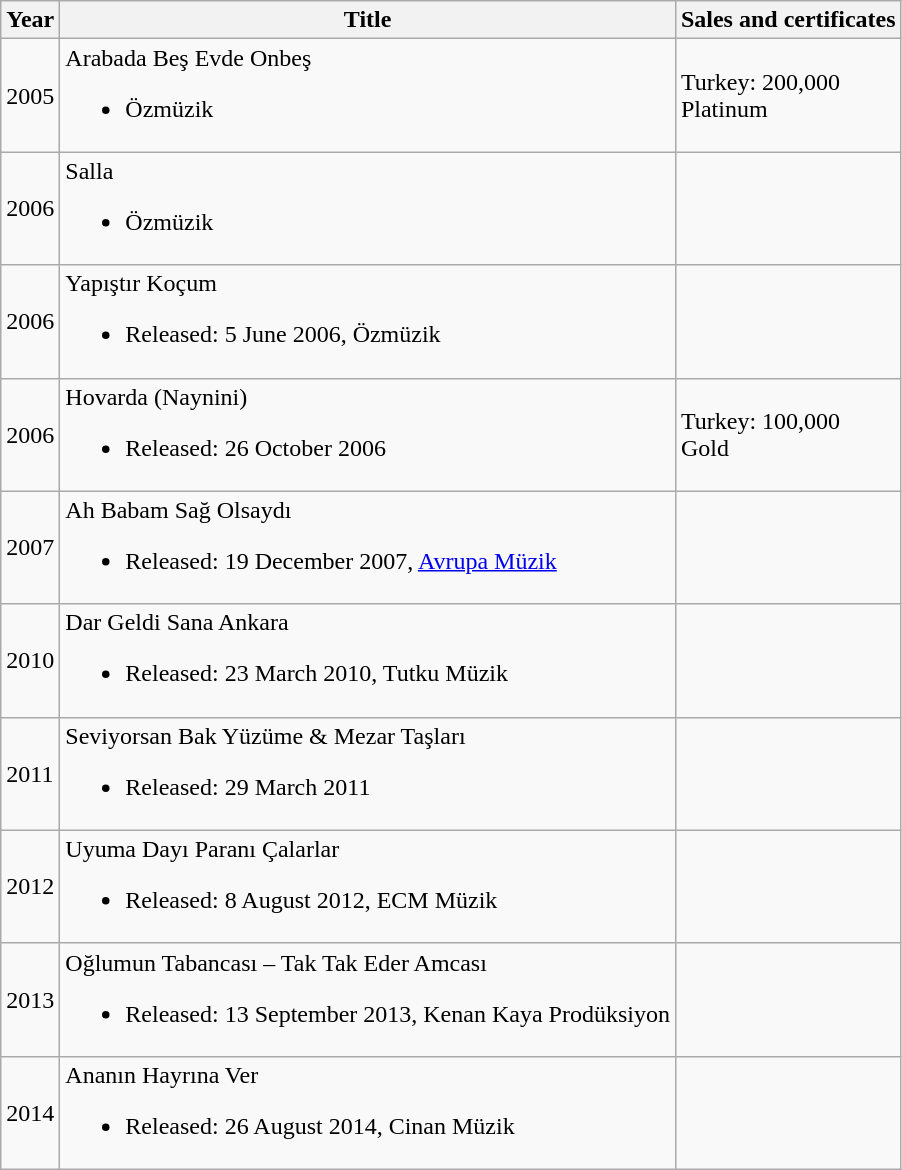<table class="wikitable">
<tr>
<th>Year</th>
<th>Title</th>
<th>Sales and certificates</th>
</tr>
<tr>
<td>2005</td>
<td>Arabada Beş Evde Onbeş<br><ul><li>Özmüzik</li></ul></td>
<td>Turkey: 200,000<br>Platinum </td>
</tr>
<tr>
<td>2006</td>
<td>Salla<br><ul><li>Özmüzik</li></ul></td>
<td></td>
</tr>
<tr>
<td>2006</td>
<td>Yapıştır Koçum<br><ul><li>Released: 5 June 2006, Özmüzik</li></ul></td>
<td></td>
</tr>
<tr>
<td>2006</td>
<td>Hovarda (Naynini)<br><ul><li>Released: 26 October 2006</li></ul></td>
<td>Turkey: 100,000<br>Gold </td>
</tr>
<tr>
<td>2007</td>
<td>Ah Babam Sağ Olsaydı<br><ul><li>Released: 19 December 2007, <a href='#'>Avrupa Müzik</a></li></ul></td>
<td></td>
</tr>
<tr>
<td>2010</td>
<td>Dar Geldi Sana Ankara<br><ul><li>Released: 23 March 2010, Tutku Müzik</li></ul></td>
<td></td>
</tr>
<tr>
<td>2011</td>
<td>Seviyorsan Bak Yüzüme & Mezar Taşları<br><ul><li>Released: 29 March 2011</li></ul></td>
<td></td>
</tr>
<tr>
<td>2012</td>
<td>Uyuma Dayı Paranı Çalarlar<br><ul><li>Released: 8 August 2012, ECM Müzik</li></ul></td>
<td></td>
</tr>
<tr>
<td>2013</td>
<td>Oğlumun Tabancası – Tak Tak Eder Amcası<br><ul><li>Released: 13 September 2013, Kenan Kaya Prodüksiyon</li></ul></td>
<td></td>
</tr>
<tr>
<td>2014</td>
<td>Ananın Hayrına Ver<br><ul><li>Released: 26 August 2014, Cinan Müzik</li></ul></td>
<td></td>
</tr>
</table>
